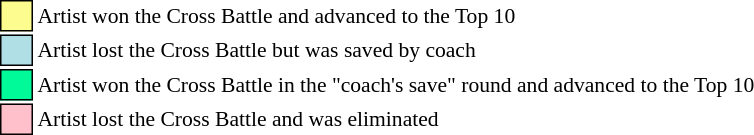<table class="toccolours" style="font-size: 90%; white-space: nowrap;">
<tr>
<td style="background:#fdfc8f; border:1px solid black;">     </td>
<td>Artist won the Cross Battle and advanced to the Top 10</td>
</tr>
<tr>
<td style="background:#b0e0e6; border:1px solid black;">     </td>
<td>Artist lost the Cross Battle but was saved by coach</td>
</tr>
<tr>
<td style="background:#00fa9a; border:1px solid black;">     </td>
<td>Artist won the Cross Battle in the "coach's save" round and advanced to the Top 10</td>
</tr>
<tr>
<td style="background:pink; border:1px solid black;">     </td>
<td>Artist lost the Cross Battle and was eliminated</td>
</tr>
</table>
